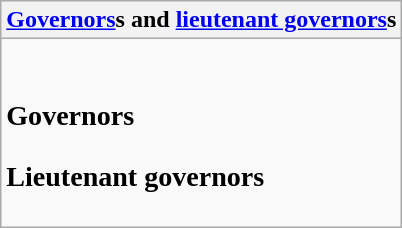<table class="wikitable collapsible collapsed">
<tr>
<th><a href='#'>Governors</a>s and <a href='#'>lieutenant governors</a>s</th>
</tr>
<tr>
<td><br><h3>Governors</h3><h3>Lieutenant governors</h3></td>
</tr>
</table>
